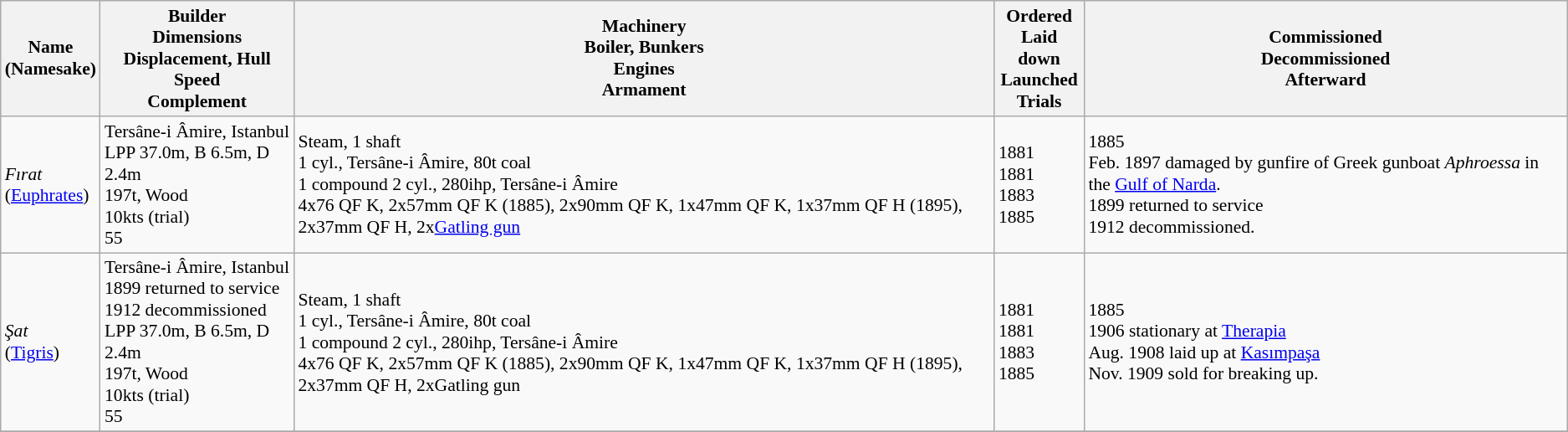<table class="wikitable" style="font-size:90%;">
<tr bgcolor="#e6e9ff">
<th>Name<br>(Namesake)</th>
<th>Builder<br>Dimensions<br>Displacement, Hull<br>Speed<br>Complement</th>
<th>Machinery<br>Boiler, Bunkers<br>Engines<br>Armament</th>
<th>Ordered<br>Laid down<br>Launched<br>Trials</th>
<th>Commissioned<br>Decommissioned<br>Afterward</th>
</tr>
<tr ---->
<td><em>Fırat</em><br>(<a href='#'>Euphrates</a>)</td>
<td> Tersâne-i Âmire, Istanbul<br>LPP 37.0m, B 6.5m, D 2.4m<br>197t, Wood<br>10kts (trial)<br>55</td>
<td>Steam, 1 shaft<br>1 cyl., Tersâne-i Âmire, 80t coal<br>1 compound 2 cyl., 280ihp, Tersâne-i Âmire<br>4x76 QF K, 2x57mm QF K (1885), 2x90mm QF K, 1x47mm QF K, 1x37mm QF H (1895), 2x37mm  QF H, 2x<a href='#'>Gatling gun</a></td>
<td>1881<br>1881<br>1883<br>1885</td>
<td>1885<br>Feb. 1897 damaged by gunfire of Greek gunboat <em>Aphroessa</em> in the <a href='#'>Gulf of Narda</a>.<br>1899 returned to service<br>1912 decommissioned.</td>
</tr>
<tr ---->
<td><em>Şat</em><br>(<a href='#'>Tigris</a>)</td>
<td> Tersâne-i Âmire, Istanbul<br>1899 returned to service<br>1912 decommissioned<br>LPP 37.0m, B 6.5m, D 2.4m<br>197t, Wood<br>10kts (trial)<br>55</td>
<td>Steam, 1 shaft<br>1 cyl., Tersâne-i Âmire, 80t coal<br>1 compound 2 cyl., 280ihp, Tersâne-i Âmire<br>4x76 QF K, 2x57mm QF K (1885), 2x90mm QF K, 1x47mm QF K, 1x37mm QF H (1895), 2x37mm  QF H, 2xGatling gun</td>
<td>1881<br>1881<br>1883<br>1885</td>
<td>1885<br>1906 stationary at <a href='#'>Therapia</a><br>Aug. 1908 laid up at <a href='#'>Kasımpaşa</a><br>Nov. 1909 sold for breaking up.</td>
</tr>
<tr ---->
</tr>
</table>
